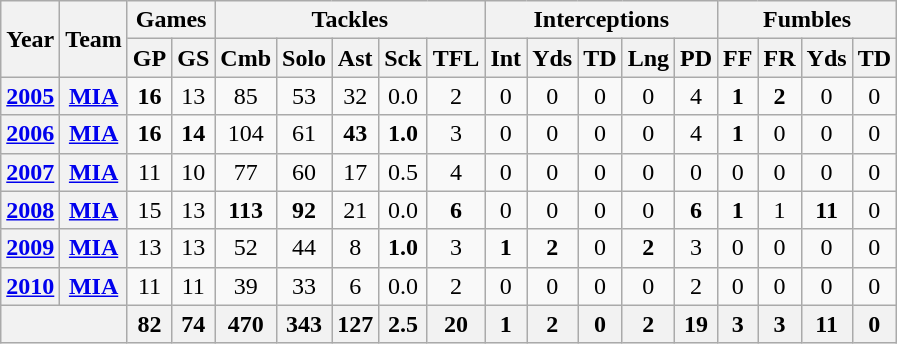<table class="wikitable" style="text-align:center">
<tr>
<th rowspan="2">Year</th>
<th rowspan="2">Team</th>
<th colspan="2">Games</th>
<th colspan="5">Tackles</th>
<th colspan="5">Interceptions</th>
<th colspan="4">Fumbles</th>
</tr>
<tr>
<th>GP</th>
<th>GS</th>
<th>Cmb</th>
<th>Solo</th>
<th>Ast</th>
<th>Sck</th>
<th>TFL</th>
<th>Int</th>
<th>Yds</th>
<th>TD</th>
<th>Lng</th>
<th>PD</th>
<th>FF</th>
<th>FR</th>
<th>Yds</th>
<th>TD</th>
</tr>
<tr>
<th><a href='#'>2005</a></th>
<th><a href='#'>MIA</a></th>
<td><strong>16</strong></td>
<td>13</td>
<td>85</td>
<td>53</td>
<td>32</td>
<td>0.0</td>
<td>2</td>
<td>0</td>
<td>0</td>
<td>0</td>
<td>0</td>
<td>4</td>
<td><strong>1</strong></td>
<td><strong>2</strong></td>
<td>0</td>
<td>0</td>
</tr>
<tr>
<th><a href='#'>2006</a></th>
<th><a href='#'>MIA</a></th>
<td><strong>16</strong></td>
<td><strong>14</strong></td>
<td>104</td>
<td>61</td>
<td><strong>43</strong></td>
<td><strong>1.0</strong></td>
<td>3</td>
<td>0</td>
<td>0</td>
<td>0</td>
<td>0</td>
<td>4</td>
<td><strong>1</strong></td>
<td>0</td>
<td>0</td>
<td>0</td>
</tr>
<tr>
<th><a href='#'>2007</a></th>
<th><a href='#'>MIA</a></th>
<td>11</td>
<td>10</td>
<td>77</td>
<td>60</td>
<td>17</td>
<td>0.5</td>
<td>4</td>
<td>0</td>
<td>0</td>
<td>0</td>
<td>0</td>
<td>0</td>
<td>0</td>
<td>0</td>
<td>0</td>
<td>0</td>
</tr>
<tr>
<th><a href='#'>2008</a></th>
<th><a href='#'>MIA</a></th>
<td>15</td>
<td>13</td>
<td><strong>113</strong></td>
<td><strong>92</strong></td>
<td>21</td>
<td>0.0</td>
<td><strong>6</strong></td>
<td>0</td>
<td>0</td>
<td>0</td>
<td>0</td>
<td><strong>6</strong></td>
<td><strong>1</strong></td>
<td>1</td>
<td><strong>11</strong></td>
<td>0</td>
</tr>
<tr>
<th><a href='#'>2009</a></th>
<th><a href='#'>MIA</a></th>
<td>13</td>
<td>13</td>
<td>52</td>
<td>44</td>
<td>8</td>
<td><strong>1.0</strong></td>
<td>3</td>
<td><strong>1</strong></td>
<td><strong>2</strong></td>
<td>0</td>
<td><strong>2</strong></td>
<td>3</td>
<td>0</td>
<td>0</td>
<td>0</td>
<td>0</td>
</tr>
<tr>
<th><a href='#'>2010</a></th>
<th><a href='#'>MIA</a></th>
<td>11</td>
<td>11</td>
<td>39</td>
<td>33</td>
<td>6</td>
<td>0.0</td>
<td>2</td>
<td>0</td>
<td>0</td>
<td>0</td>
<td>0</td>
<td>2</td>
<td>0</td>
<td>0</td>
<td>0</td>
<td>0</td>
</tr>
<tr>
<th colspan="2"></th>
<th>82</th>
<th>74</th>
<th>470</th>
<th>343</th>
<th>127</th>
<th>2.5</th>
<th>20</th>
<th>1</th>
<th>2</th>
<th>0</th>
<th>2</th>
<th>19</th>
<th>3</th>
<th>3</th>
<th>11</th>
<th>0</th>
</tr>
</table>
